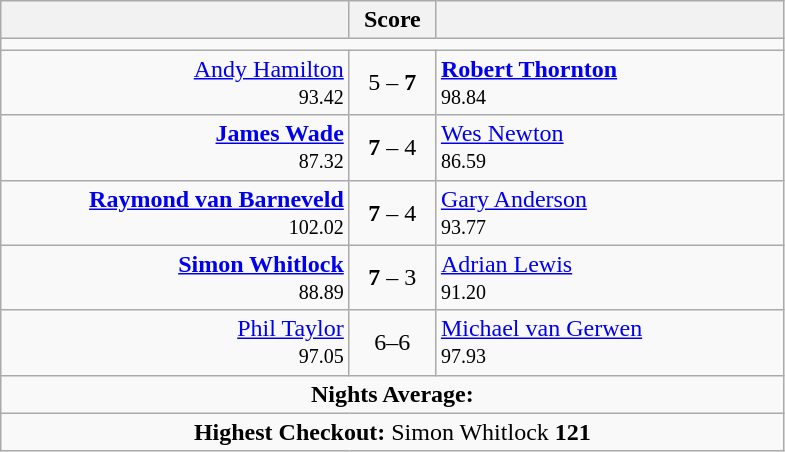<table class=wikitable style="text-align:center">
<tr>
<th width=225></th>
<th width=50>Score</th>
<th width=225></th>
</tr>
<tr align=centre>
<td colspan="3"></td>
</tr>
<tr align=left>
<td align=right><a href='#'>Andy Hamilton</a>  <br><small><span>93.42</span></small></td>
<td align=center>5  – <strong>7</strong></td>
<td> <strong><a href='#'>Robert Thornton</a></strong> <br><small><span>98.84</span></small></td>
</tr>
<tr align=left>
<td align=right><strong><a href='#'>James Wade</a></strong>  <br><small><span>87.32</span></small></td>
<td align=center><strong>7</strong> – 4</td>
<td> <a href='#'>Wes Newton</a> <br><small><span>86.59</span></small></td>
</tr>
<tr align=left>
<td align=right><strong><a href='#'>Raymond van Barneveld</a></strong>  <br><small><span>102.02</span></small></td>
<td align=center><strong>7</strong> – 4</td>
<td> <a href='#'>Gary Anderson</a> <br><small><span>93.77</span></small></td>
</tr>
<tr align=left>
<td align=right><strong><a href='#'>Simon Whitlock</a></strong>  <br><small><span>88.89</span></small></td>
<td align=center><strong>7</strong> – 3</td>
<td> <a href='#'>Adrian Lewis</a> <br><small><span>91.20</span></small></td>
</tr>
<tr align=left>
<td align=right><a href='#'>Phil Taylor</a>  <br><small><span>97.05</span></small></td>
<td align=center>6–6</td>
<td> <a href='#'>Michael van Gerwen</a> <br><small><span>97.93</span></small></td>
</tr>
<tr align=center>
<td colspan="3"><strong>Nights Average:</strong> </td>
</tr>
<tr align=center>
<td colspan="3"><strong>Highest Checkout:</strong> Simon Whitlock <strong>121</strong></td>
</tr>
</table>
